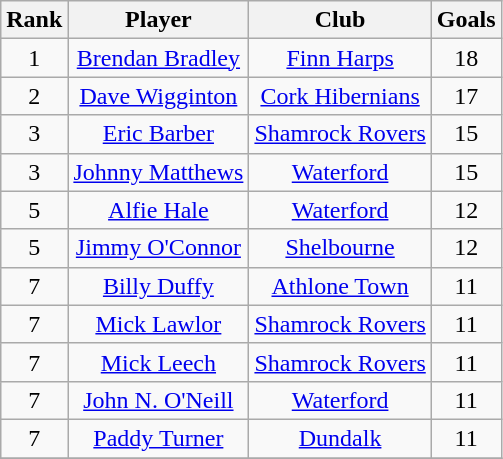<table class="wikitable" style="text-align:center">
<tr>
<th>Rank</th>
<th>Player</th>
<th>Club</th>
<th>Goals</th>
</tr>
<tr>
<td>1</td>
<td><a href='#'>Brendan Bradley</a></td>
<td><a href='#'>Finn Harps</a></td>
<td>18</td>
</tr>
<tr>
<td>2</td>
<td><a href='#'>Dave Wigginton</a></td>
<td><a href='#'>Cork Hibernians</a></td>
<td>17</td>
</tr>
<tr>
<td>3</td>
<td><a href='#'>Eric Barber</a></td>
<td><a href='#'>Shamrock Rovers</a></td>
<td>15</td>
</tr>
<tr>
<td>3</td>
<td><a href='#'>Johnny Matthews</a></td>
<td><a href='#'>Waterford</a></td>
<td>15</td>
</tr>
<tr>
<td>5</td>
<td><a href='#'>Alfie Hale</a></td>
<td><a href='#'>Waterford</a></td>
<td>12</td>
</tr>
<tr>
<td>5</td>
<td><a href='#'>Jimmy O'Connor</a></td>
<td><a href='#'>Shelbourne</a></td>
<td>12</td>
</tr>
<tr>
<td>7</td>
<td><a href='#'>Billy Duffy</a></td>
<td><a href='#'>Athlone Town</a></td>
<td>11</td>
</tr>
<tr>
<td>7</td>
<td><a href='#'>Mick Lawlor</a></td>
<td><a href='#'>Shamrock Rovers</a></td>
<td>11</td>
</tr>
<tr>
<td>7</td>
<td><a href='#'>Mick Leech</a></td>
<td><a href='#'>Shamrock Rovers</a></td>
<td>11</td>
</tr>
<tr>
<td>7</td>
<td><a href='#'>John N. O'Neill</a></td>
<td><a href='#'>Waterford</a></td>
<td>11</td>
</tr>
<tr>
<td>7</td>
<td><a href='#'>Paddy Turner</a></td>
<td><a href='#'>Dundalk</a></td>
<td>11</td>
</tr>
<tr>
</tr>
</table>
